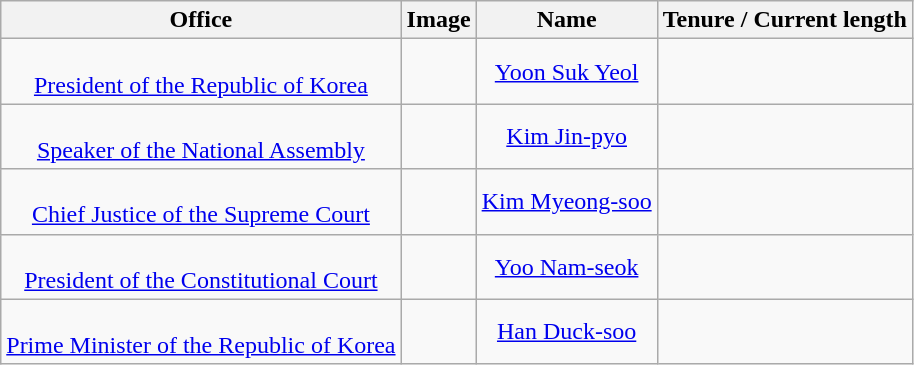<table class="wikitable" style="text-align:center">
<tr>
<th>Office</th>
<th>Image</th>
<th>Name</th>
<th>Tenure / Current length</th>
</tr>
<tr>
<td><br><a href='#'>President of the Republic of Korea</a></td>
<td></td>
<td><a href='#'>Yoon Suk Yeol</a></td>
<td></td>
</tr>
<tr>
<td><br><a href='#'>Speaker of the National Assembly</a></td>
<td></td>
<td><a href='#'>Kim Jin-pyo</a></td>
<td></td>
</tr>
<tr>
<td><br><a href='#'>Chief Justice of the Supreme Court</a></td>
<td></td>
<td><a href='#'>Kim Myeong-soo</a></td>
<td></td>
</tr>
<tr>
<td><br><a href='#'>President of the Constitutional Court</a></td>
<td></td>
<td><a href='#'>Yoo Nam-seok</a></td>
<td></td>
</tr>
<tr>
<td><br><a href='#'>Prime Minister of the Republic of Korea</a></td>
<td></td>
<td><a href='#'>Han Duck-soo</a></td>
<td></td>
</tr>
</table>
